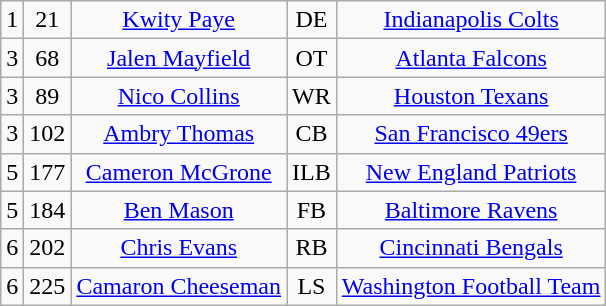<table class="wikitable" style="text-align:center">
<tr>
<td>1</td>
<td>21</td>
<td><a href='#'>Kwity Paye</a></td>
<td>DE</td>
<td><a href='#'>Indianapolis Colts</a></td>
</tr>
<tr>
<td>3</td>
<td>68</td>
<td><a href='#'>Jalen Mayfield</a></td>
<td>OT</td>
<td><a href='#'>Atlanta Falcons</a></td>
</tr>
<tr>
<td>3</td>
<td>89</td>
<td><a href='#'>Nico Collins</a></td>
<td>WR</td>
<td><a href='#'>Houston Texans</a></td>
</tr>
<tr>
<td>3</td>
<td>102</td>
<td><a href='#'>Ambry Thomas</a></td>
<td>CB</td>
<td><a href='#'>San Francisco 49ers</a></td>
</tr>
<tr>
<td>5</td>
<td>177</td>
<td><a href='#'>Cameron McGrone</a></td>
<td>ILB</td>
<td><a href='#'>New England Patriots</a></td>
</tr>
<tr>
<td>5</td>
<td>184</td>
<td><a href='#'>Ben Mason</a></td>
<td>FB</td>
<td><a href='#'>Baltimore Ravens</a></td>
</tr>
<tr>
<td>6</td>
<td>202</td>
<td><a href='#'>Chris Evans</a></td>
<td>RB</td>
<td><a href='#'>Cincinnati Bengals</a></td>
</tr>
<tr>
<td>6</td>
<td>225</td>
<td><a href='#'>Camaron Cheeseman</a></td>
<td>LS</td>
<td><a href='#'>Washington Football Team</a></td>
</tr>
</table>
